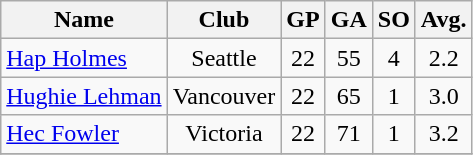<table class="wikitable" style="text-align:center;">
<tr>
<th>Name</th>
<th>Club</th>
<th>GP</th>
<th>GA</th>
<th>SO</th>
<th>Avg.</th>
</tr>
<tr>
<td align="left"><a href='#'>Hap Holmes</a></td>
<td>Seattle</td>
<td>22</td>
<td>55</td>
<td>4</td>
<td>2.2</td>
</tr>
<tr>
<td align="left"><a href='#'>Hughie Lehman</a></td>
<td>Vancouver</td>
<td>22</td>
<td>65</td>
<td>1</td>
<td>3.0</td>
</tr>
<tr>
<td align="left"><a href='#'>Hec Fowler</a></td>
<td>Victoria</td>
<td>22</td>
<td>71</td>
<td>1</td>
<td>3.2</td>
</tr>
<tr>
</tr>
</table>
